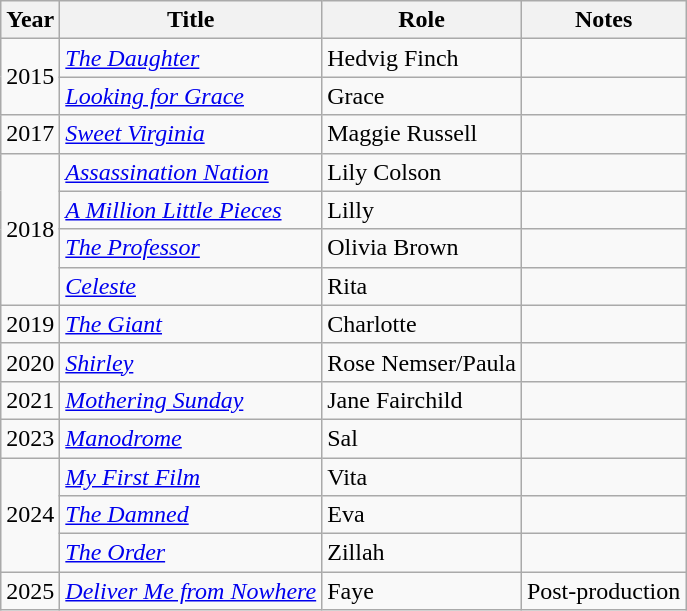<table class="wikitable sortable">
<tr>
<th>Year</th>
<th>Title</th>
<th>Role</th>
<th class="unsortable">Notes</th>
</tr>
<tr>
<td rowspan="2">2015</td>
<td><em><a href='#'>The Daughter</a></em></td>
<td>Hedvig Finch</td>
<td></td>
</tr>
<tr>
<td><em><a href='#'>Looking for Grace</a></em></td>
<td>Grace</td>
<td></td>
</tr>
<tr>
<td>2017</td>
<td><em><a href='#'>Sweet Virginia</a></em></td>
<td>Maggie Russell</td>
<td></td>
</tr>
<tr>
<td rowspan="4">2018</td>
<td><em><a href='#'>Assassination Nation</a></em></td>
<td>Lily Colson</td>
<td></td>
</tr>
<tr>
<td><em><a href='#'>A Million Little Pieces</a></em></td>
<td>Lilly</td>
<td></td>
</tr>
<tr>
<td><em><a href='#'>The Professor</a></em></td>
<td>Olivia Brown</td>
<td></td>
</tr>
<tr>
<td><em><a href='#'>Celeste</a></em></td>
<td>Rita</td>
<td></td>
</tr>
<tr>
<td>2019</td>
<td><em><a href='#'>The Giant</a></em></td>
<td>Charlotte</td>
<td></td>
</tr>
<tr>
<td>2020</td>
<td><em><a href='#'>Shirley</a></em></td>
<td>Rose Nemser/Paula</td>
<td></td>
</tr>
<tr>
<td>2021</td>
<td><em><a href='#'>Mothering Sunday</a></em></td>
<td>Jane Fairchild</td>
<td></td>
</tr>
<tr>
<td>2023</td>
<td><em><a href='#'>Manodrome</a></em></td>
<td>Sal</td>
<td></td>
</tr>
<tr>
<td rowspan="3">2024</td>
<td><em><a href='#'>My First Film</a></em></td>
<td>Vita</td>
<td></td>
</tr>
<tr>
<td><em><a href='#'>The Damned</a></em></td>
<td>Eva</td>
<td></td>
</tr>
<tr>
<td><em><a href='#'>The Order</a></em></td>
<td>Zillah</td>
<td></td>
</tr>
<tr>
<td>2025</td>
<td><em><a href='#'>Deliver Me from Nowhere</a></em></td>
<td>Faye</td>
<td>Post-production</td>
</tr>
</table>
